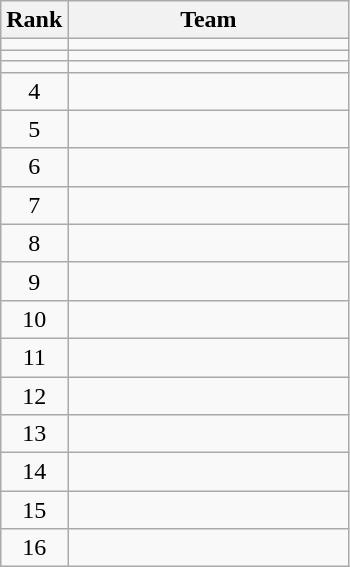<table class=wikitable style="text-align:center;">
<tr>
<th>Rank</th>
<th width=180>Team</th>
</tr>
<tr>
<td></td>
<td align=left></td>
</tr>
<tr>
<td></td>
<td align=left></td>
</tr>
<tr>
<td></td>
<td align=left></td>
</tr>
<tr>
<td>4</td>
<td align=left></td>
</tr>
<tr>
<td>5</td>
<td align=left></td>
</tr>
<tr>
<td>6</td>
<td align=left></td>
</tr>
<tr>
<td>7</td>
<td align=left></td>
</tr>
<tr>
<td>8</td>
<td align=left></td>
</tr>
<tr>
<td>9</td>
<td align=left></td>
</tr>
<tr>
<td>10</td>
<td align=left></td>
</tr>
<tr>
<td>11</td>
<td align=left></td>
</tr>
<tr>
<td>12</td>
<td align=left></td>
</tr>
<tr>
<td>13</td>
<td align=left></td>
</tr>
<tr>
<td>14</td>
<td align=left></td>
</tr>
<tr>
<td>15</td>
<td align=left></td>
</tr>
<tr>
<td>16</td>
<td align=left></td>
</tr>
</table>
